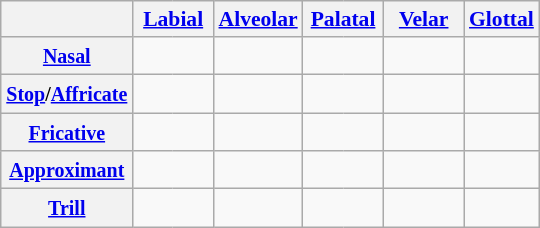<table class="wikitable" style="text-align:center">
<tr style="font-size: 90%;">
<th></th>
<th colspan="2"><a href='#'>Labial</a></th>
<th colspan="2"><a href='#'>Alveolar</a></th>
<th colspan="2"><a href='#'>Palatal</a></th>
<th colspan="2"><a href='#'>Velar</a></th>
<th colspan="2"><a href='#'>Glottal</a></th>
</tr>
<tr>
<th><small><a href='#'>Nasal</a></small></th>
<td width="20px" style="border-right: 0;"></td>
<td width="20px" style="border-left: 0;"></td>
<td width="20px" style="border-right: 0;"></td>
<td width="20px" style="border-left: 0;"></td>
<td width="20px" style="border-right: 0;"></td>
<td width="20px" style="border-left: 0;"></td>
<td width="20px" style="border-right: 0;"></td>
<td width="20px" style="border-left: 0;"></td>
<td colspan="2"></td>
</tr>
<tr>
<th><small><a href='#'>Stop</a>/<a href='#'>Affricate</a></small></th>
<td style="border-right: 0;"></td>
<td style="border-left: 0;"></td>
<td style="border-right: 0;"></td>
<td style="border-left: 0;"></td>
<td style="border-right: 0;"></td>
<td style="border-left: 0;"></td>
<td style="border-right: 0;"></td>
<td style="border-left: 0;"></td>
<td colspan="2"></td>
</tr>
<tr>
<th><small><a href='#'>Fricative</a></small></th>
<td colspan="2"></td>
<td style="border-right: 0;"></td>
<td style="border-left: 0;"></td>
<td colspan="2"></td>
<td colspan="2"></td>
<td style="border-right: 0;"></td>
<td style="border-left: 0;"></td>
</tr>
<tr>
<th><small><a href='#'>Approximant</a></small></th>
<td style="border-right: 0;"></td>
<td style="border-left: 0;"></td>
<td style="border-right: 0;"></td>
<td style="border-left: 0;"></td>
<td style="border-right: 0;"></td>
<td style="border-left: 0;"></td>
<td colspan="2"></td>
<td colspan="2"></td>
</tr>
<tr>
<th><small><a href='#'>Trill</a></small></th>
<td colspan="2"></td>
<td style="border-right: 0;"></td>
<td style="border-left: 0;"></td>
<td colspan="2"></td>
<td colspan="2"></td>
<td colspan="2"></td>
</tr>
</table>
